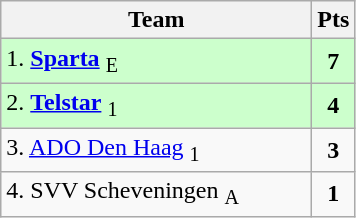<table class="wikitable" style="text-align:center; float:left; margin-right:1em">
<tr>
<th style="width:200px">Team</th>
<th width=20>Pts</th>
</tr>
<tr bgcolor=ccffcc>
<td align=left>1. <strong><a href='#'>Sparta</a></strong> <sub>E</sub></td>
<td><strong>7</strong></td>
</tr>
<tr bgcolor=ccffcc>
<td align=left>2. <strong><a href='#'>Telstar</a></strong> <sub>1</sub></td>
<td><strong>4</strong></td>
</tr>
<tr>
<td align=left>3. <a href='#'>ADO Den Haag</a> <sub>1</sub></td>
<td><strong>3</strong></td>
</tr>
<tr>
<td align=left>4. SVV Scheveningen <sub>A</sub></td>
<td><strong>1</strong></td>
</tr>
</table>
